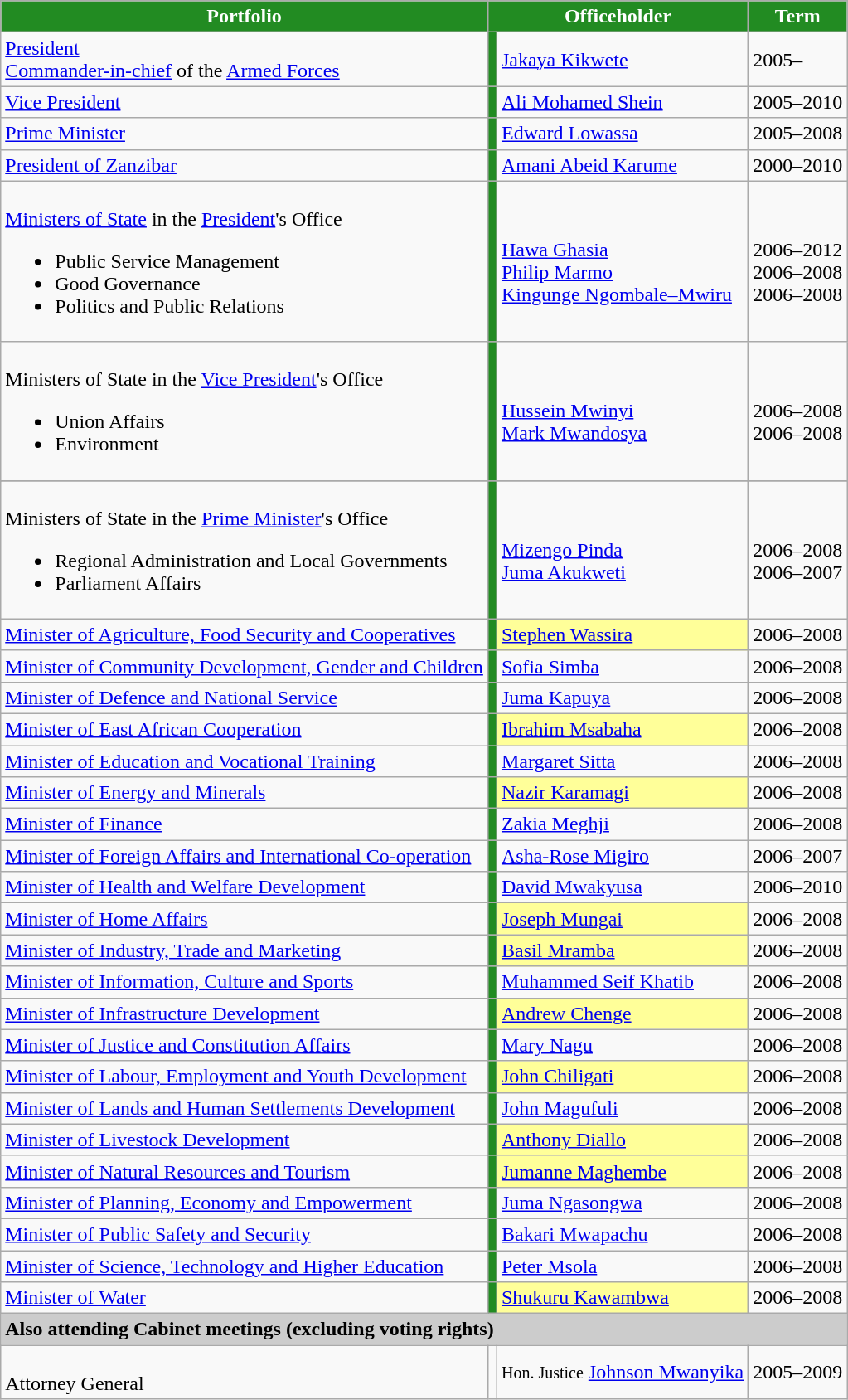<table class="wikitable" id="16 October 2006">
<tr>
<th style="background-color:#228B22;color: white">Portfolio</th>
<th colspan=2 style="background-color:#228B22;color: white">Officeholder</th>
<th style="background-color:#228B22;color: white">Term</th>
</tr>
<tr>
<td><a href='#'>President</a><br><a href='#'>Commander-in-chief</a> of the <a href='#'>Armed Forces</a></td>
<td style="background:#228B22"></td>
<td> <a href='#'>Jakaya Kikwete</a></td>
<td>2005–</td>
</tr>
<tr>
<td><a href='#'>Vice President</a></td>
<td style="background:#228B22"></td>
<td> <a href='#'>Ali Mohamed Shein</a></td>
<td>2005–2010</td>
</tr>
<tr>
<td><a href='#'>Prime Minister</a></td>
<td style="background:#228B22"></td>
<td> <a href='#'>Edward Lowassa</a> </td>
<td>2005–2008</td>
</tr>
<tr>
<td><a href='#'>President of Zanzibar</a></td>
<td style="background:#228B22"></td>
<td> <a href='#'>Amani Abeid Karume</a></td>
<td>2000–2010</td>
</tr>
<tr>
<td><br><a href='#'>Ministers of State</a> in the <a href='#'>President</a>'s Office<ul><li>Public Service Management</li><li>Good Governance</li><li>Politics and Public Relations</li></ul></td>
<td style="background:#228B22"></td>
<td><br> <a href='#'>Hawa Ghasia</a>  <br>  <a href='#'>Philip Marmo</a>  <br>  <a href='#'>Kingunge Ngombale–Mwiru</a> </td>
<td><br> 2006–2012 <br> 2006–2008 <br> 2006–2008</td>
</tr>
<tr>
<td><br>Ministers of State in the <a href='#'>Vice President</a>'s Office<ul><li>Union Affairs</li><li>Environment</li></ul></td>
<td style="background:#228B22"></td>
<td><br>  <a href='#'>Hussein Mwinyi</a>  <br>  <a href='#'>Mark Mwandosya</a> </td>
<td><br> 2006–2008 <br> 2006–2008</td>
</tr>
<tr>
</tr>
<tr>
<td><br>Ministers of State in the <a href='#'>Prime Minister</a>'s Office<ul><li>Regional Administration and Local Governments</li><li>Parliament Affairs</li></ul></td>
<td style="background:#228B22"></td>
<td><br>  <a href='#'>Mizengo Pinda</a>  <br>  <a href='#'>Juma Akukweti</a> </td>
<td><br> 2006–2008 <br> 2006–2007</td>
</tr>
<tr>
<td><a href='#'>Minister of Agriculture, Food Security and Cooperatives</a></td>
<td style="background:#228B22"></td>
<td style="background:#FFFF99"> <a href='#'>Stephen Wassira</a> </td>
<td>2006–2008</td>
</tr>
<tr>
<td><a href='#'>Minister of Community Development, Gender and Children</a></td>
<td style="background:#228B22"></td>
<td> <a href='#'>Sofia Simba</a> </td>
<td>2006–2008</td>
</tr>
<tr>
<td><a href='#'>Minister of Defence and National Service</a></td>
<td style="background:#228B22"></td>
<td> <a href='#'>Juma Kapuya</a> </td>
<td>2006–2008</td>
</tr>
<tr>
<td><a href='#'>Minister of East African Cooperation</a></td>
<td style="background:#228B22"></td>
<td style="background:#FFFF99"> <a href='#'>Ibrahim Msabaha</a> </td>
<td>2006–2008</td>
</tr>
<tr>
<td><a href='#'>Minister of Education and Vocational Training</a></td>
<td style="background:#228B22"></td>
<td> <a href='#'>Margaret Sitta</a> </td>
<td>2006–2008</td>
</tr>
<tr>
<td><a href='#'>Minister of Energy and Minerals</a></td>
<td style="background:#228B22"></td>
<td style="background:#FFFF99"> <a href='#'>Nazir Karamagi</a> </td>
<td>2006–2008</td>
</tr>
<tr>
<td><a href='#'>Minister of Finance</a></td>
<td style="background:#228B22"></td>
<td> <a href='#'>Zakia Meghji</a> </td>
<td>2006–2008</td>
</tr>
<tr>
<td><a href='#'>Minister of Foreign Affairs and International Co-operation</a></td>
<td style="background:#228B22"></td>
<td> <a href='#'>Asha-Rose Migiro</a> </td>
<td>2006–2007</td>
</tr>
<tr>
<td><a href='#'>Minister of Health and Welfare Development</a></td>
<td style="background:#228B22"></td>
<td> <a href='#'>David Mwakyusa</a> </td>
<td>2006–2010</td>
</tr>
<tr>
<td><a href='#'>Minister of Home Affairs</a></td>
<td style="background:#228B22"></td>
<td style="background:#FFFF99"> <a href='#'>Joseph Mungai</a> </td>
<td>2006–2008</td>
</tr>
<tr>
<td><a href='#'>Minister of Industry, Trade and Marketing</a></td>
<td style="background:#228B22"></td>
<td style="background:#FFFF99"> <a href='#'>Basil Mramba</a> </td>
<td>2006–2008</td>
</tr>
<tr>
<td><a href='#'>Minister of Information, Culture and Sports</a></td>
<td style="background:#228B22"></td>
<td> <a href='#'>Muhammed Seif Khatib</a> </td>
<td>2006–2008</td>
</tr>
<tr>
<td><a href='#'>Minister of Infrastructure Development</a></td>
<td style="background:#228B22"></td>
<td style="background:#FFFF99"> <a href='#'>Andrew Chenge</a> </td>
<td>2006–2008</td>
</tr>
<tr>
<td><a href='#'>Minister of Justice and Constitution Affairs</a></td>
<td style="background:#228B22"></td>
<td> <a href='#'>Mary Nagu</a> </td>
<td>2006–2008</td>
</tr>
<tr>
<td><a href='#'>Minister of Labour, Employment and Youth Development</a></td>
<td style="background:#228B22"></td>
<td style="background:#FFFF99"> <a href='#'>John Chiligati</a> </td>
<td>2006–2008</td>
</tr>
<tr>
<td><a href='#'>Minister of Lands and Human Settlements Development</a></td>
<td style="background:#228B22"></td>
<td> <a href='#'>John Magufuli</a> </td>
<td>2006–2008</td>
</tr>
<tr>
<td><a href='#'>Minister of Livestock Development</a></td>
<td style="background:#228B22"></td>
<td style="background:#FFFF99"> <a href='#'>Anthony Diallo</a> </td>
<td>2006–2008</td>
</tr>
<tr>
<td><a href='#'>Minister of Natural Resources and Tourism</a></td>
<td style="background:#228B22"></td>
<td style="background:#FFFF99"> <a href='#'>Jumanne Maghembe</a> </td>
<td>2006–2008</td>
</tr>
<tr>
<td><a href='#'>Minister of Planning, Economy and Empowerment</a></td>
<td style="background:#228B22"></td>
<td> <a href='#'>Juma Ngasongwa</a> </td>
<td>2006–2008</td>
</tr>
<tr>
<td><a href='#'>Minister of Public Safety and Security</a></td>
<td style="background:#228B22"></td>
<td> <a href='#'>Bakari Mwapachu</a> </td>
<td>2006–2008</td>
</tr>
<tr>
<td><a href='#'>Minister of Science, Technology and Higher Education</a></td>
<td style="background:#228B22"></td>
<td> <a href='#'>Peter Msola</a> </td>
<td>2006–2008</td>
</tr>
<tr>
<td><a href='#'>Minister of Water</a></td>
<td style="background:#228B22"></td>
<td style="background:#FFFF99"> <a href='#'>Shukuru Kawambwa</a> </td>
<td>2006–2008</td>
</tr>
<tr>
<td style="background:#cccccc;" colspan="4"><strong>Also attending Cabinet meetings (excluding voting rights) </strong></td>
</tr>
<tr>
<td><br>Attorney General</td>
<td></td>
<td><small>Hon. Justice</small> <a href='#'>Johnson Mwanyika</a></td>
<td>2005–2009</td>
</tr>
</table>
